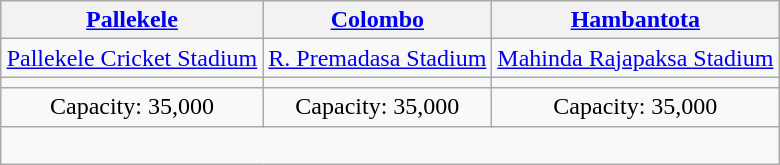<table class="wikitable" style="text-align:center; margin:1em auto;">
<tr>
<th width:"33%"><a href='#'>Pallekele</a></th>
<th width:"34%"><a href='#'>Colombo</a></th>
<th width:"33%"><a href='#'>Hambantota</a></th>
</tr>
<tr>
<td><a href='#'>Pallekele Cricket Stadium</a></td>
<td><a href='#'>R. Premadasa Stadium</a></td>
<td><a href='#'>Mahinda Rajapaksa Stadium</a></td>
</tr>
<tr>
<td></td>
<td></td>
<td></td>
</tr>
<tr>
<td>Capacity: 35,000</td>
<td>Capacity: 35,000</td>
<td>Capacity: 35,000</td>
</tr>
<tr>
<td colspan="3"><br></td>
</tr>
</table>
